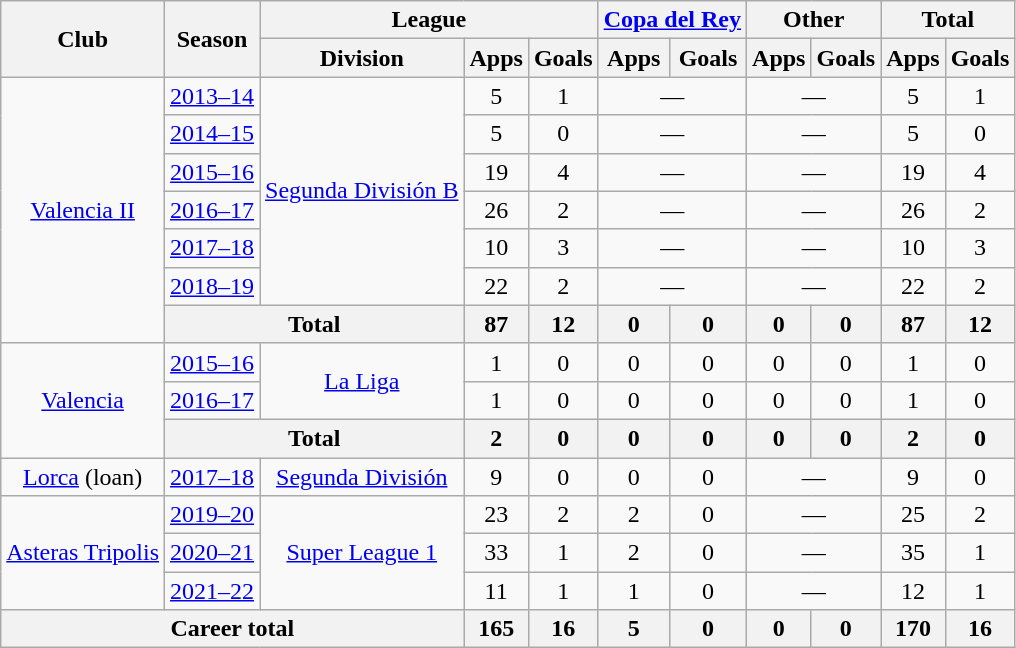<table class="wikitable" style="text-align:center">
<tr>
<th rowspan="2">Club</th>
<th rowspan="2">Season</th>
<th colspan="3">League</th>
<th colspan="2"><a href='#'>Copa del Rey</a></th>
<th colspan="2">Other</th>
<th colspan="2">Total</th>
</tr>
<tr>
<th>Division</th>
<th>Apps</th>
<th>Goals</th>
<th>Apps</th>
<th>Goals</th>
<th>Apps</th>
<th>Goals</th>
<th>Apps</th>
<th>Goals</th>
</tr>
<tr>
<td rowspan="7"><a href='#'>Valencia II</a></td>
<td><a href='#'>2013–14</a></td>
<td rowspan="6"><a href='#'>Segunda División B</a></td>
<td>5</td>
<td>1</td>
<td colspan="2">—</td>
<td colspan="2">—</td>
<td>5</td>
<td>1</td>
</tr>
<tr>
<td><a href='#'>2014–15</a></td>
<td>5</td>
<td>0</td>
<td colspan="2">—</td>
<td colspan="2">—</td>
<td>5</td>
<td>0</td>
</tr>
<tr>
<td><a href='#'>2015–16</a></td>
<td>19</td>
<td>4</td>
<td colspan="2">—</td>
<td colspan="2">—</td>
<td>19</td>
<td>4</td>
</tr>
<tr>
<td><a href='#'>2016–17</a></td>
<td>26</td>
<td>2</td>
<td colspan="2">—</td>
<td colspan="2">—</td>
<td>26</td>
<td>2</td>
</tr>
<tr>
<td><a href='#'>2017–18</a></td>
<td>10</td>
<td>3</td>
<td colspan="2">—</td>
<td colspan="2">—</td>
<td>10</td>
<td>3</td>
</tr>
<tr>
<td><a href='#'>2018–19</a></td>
<td>22</td>
<td>2</td>
<td colspan="2">—</td>
<td colspan="2">—</td>
<td>22</td>
<td>2</td>
</tr>
<tr>
<th colspan="2">Total</th>
<th>87</th>
<th>12</th>
<th>0</th>
<th>0</th>
<th>0</th>
<th>0</th>
<th>87</th>
<th>12</th>
</tr>
<tr>
<td rowspan="3"><a href='#'>Valencia</a></td>
<td><a href='#'>2015–16</a></td>
<td rowspan="2"><a href='#'>La Liga</a></td>
<td>1</td>
<td>0</td>
<td>0</td>
<td>0</td>
<td>0</td>
<td>0</td>
<td>1</td>
<td>0</td>
</tr>
<tr>
<td><a href='#'>2016–17</a></td>
<td>1</td>
<td>0</td>
<td>0</td>
<td>0</td>
<td>0</td>
<td>0</td>
<td>1</td>
<td>0</td>
</tr>
<tr>
<th colspan="2">Total</th>
<th>2</th>
<th>0</th>
<th>0</th>
<th>0</th>
<th>0</th>
<th>0</th>
<th>2</th>
<th>0</th>
</tr>
<tr>
<td><a href='#'>Lorca</a> (loan)</td>
<td><a href='#'>2017–18</a></td>
<td><a href='#'>Segunda División</a></td>
<td>9</td>
<td>0</td>
<td>0</td>
<td>0</td>
<td colspan="2">—</td>
<td>9</td>
<td>0</td>
</tr>
<tr>
<td rowspan="3"><a href='#'>Asteras Tripolis</a></td>
<td><a href='#'>2019–20</a></td>
<td rowspan="3"><a href='#'>Super League 1</a></td>
<td>23</td>
<td>2</td>
<td>2</td>
<td>0</td>
<td colspan="2">—</td>
<td>25</td>
<td>2</td>
</tr>
<tr>
<td><a href='#'>2020–21</a></td>
<td>33</td>
<td>1</td>
<td>2</td>
<td>0</td>
<td colspan="2">—</td>
<td>35</td>
<td>1</td>
</tr>
<tr>
<td><a href='#'>2021–22</a></td>
<td>11</td>
<td>1</td>
<td>1</td>
<td>0</td>
<td colspan="2">—</td>
<td>12</td>
<td>1</td>
</tr>
<tr>
<th colspan="3">Career total</th>
<th>165</th>
<th>16</th>
<th>5</th>
<th>0</th>
<th>0</th>
<th>0</th>
<th>170</th>
<th>16</th>
</tr>
</table>
